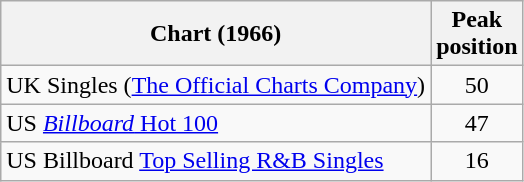<table class="wikitable sortable">
<tr>
<th>Chart (1966)</th>
<th>Peak<br>position</th>
</tr>
<tr>
<td>UK Singles (<a href='#'>The Official Charts Company</a>)</td>
<td align="center">50</td>
</tr>
<tr>
<td align="left">US <a href='#'><em>Billboard</em> Hot 100</a></td>
<td align="center">47</td>
</tr>
<tr>
<td align="left">US Billboard <a href='#'>Top Selling R&B Singles</a></td>
<td align="center">16</td>
</tr>
</table>
